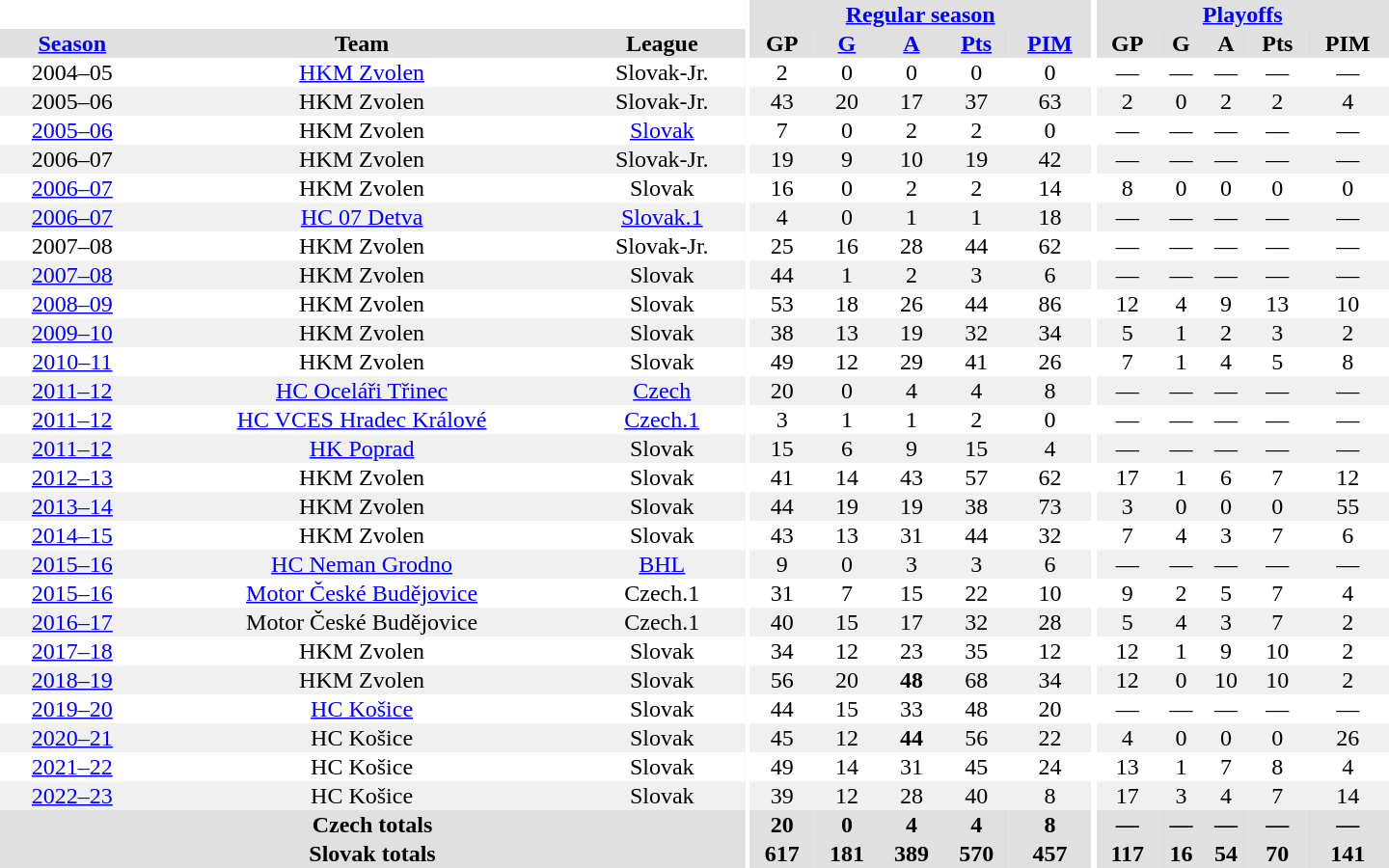<table border="0" cellpadding="1" cellspacing="0" style="text-align:center; width:60em">
<tr bgcolor="#e0e0e0">
<th colspan="3" bgcolor="#ffffff"></th>
<th rowspan="107" bgcolor="#ffffff"></th>
<th colspan="5"><a href='#'>Regular season</a></th>
<th rowspan="107" bgcolor="#ffffff"></th>
<th colspan="5"><a href='#'>Playoffs</a></th>
</tr>
<tr bgcolor="#e0e0e0">
<th><a href='#'>Season</a></th>
<th>Team</th>
<th>League</th>
<th>GP</th>
<th><a href='#'>G</a></th>
<th><a href='#'>A</a></th>
<th><a href='#'>Pts</a></th>
<th><a href='#'>PIM</a></th>
<th>GP</th>
<th>G</th>
<th>A</th>
<th>Pts</th>
<th>PIM</th>
</tr>
<tr>
<td>2004–05</td>
<td><a href='#'>HKM Zvolen</a></td>
<td>Slovak-Jr.</td>
<td>2</td>
<td>0</td>
<td>0</td>
<td>0</td>
<td>0</td>
<td>—</td>
<td>—</td>
<td>—</td>
<td>—</td>
<td>—</td>
</tr>
<tr bgcolor="#f0f0f0">
<td>2005–06</td>
<td>HKM Zvolen</td>
<td>Slovak-Jr.</td>
<td>43</td>
<td>20</td>
<td>17</td>
<td>37</td>
<td>63</td>
<td>2</td>
<td>0</td>
<td>2</td>
<td>2</td>
<td>4</td>
</tr>
<tr>
<td><a href='#'>2005–06</a></td>
<td>HKM Zvolen</td>
<td><a href='#'>Slovak</a></td>
<td>7</td>
<td>0</td>
<td>2</td>
<td>2</td>
<td>0</td>
<td>—</td>
<td>—</td>
<td>—</td>
<td>—</td>
<td>—</td>
</tr>
<tr bgcolor="#f0f0f0">
<td>2006–07</td>
<td>HKM Zvolen</td>
<td>Slovak-Jr.</td>
<td>19</td>
<td>9</td>
<td>10</td>
<td>19</td>
<td>42</td>
<td>—</td>
<td>—</td>
<td>—</td>
<td>—</td>
<td>—</td>
</tr>
<tr>
<td><a href='#'>2006–07</a></td>
<td>HKM Zvolen</td>
<td>Slovak</td>
<td>16</td>
<td>0</td>
<td>2</td>
<td>2</td>
<td>14</td>
<td>8</td>
<td>0</td>
<td>0</td>
<td>0</td>
<td>0</td>
</tr>
<tr bgcolor="#f0f0f0">
<td><a href='#'>2006–07</a></td>
<td><a href='#'>HC 07 Detva</a></td>
<td><a href='#'>Slovak.1</a></td>
<td>4</td>
<td>0</td>
<td>1</td>
<td>1</td>
<td>18</td>
<td>—</td>
<td>—</td>
<td>—</td>
<td>—</td>
<td>—</td>
</tr>
<tr>
<td>2007–08</td>
<td>HKM Zvolen</td>
<td>Slovak-Jr.</td>
<td>25</td>
<td>16</td>
<td>28</td>
<td>44</td>
<td>62</td>
<td>—</td>
<td>—</td>
<td>—</td>
<td>—</td>
<td>—</td>
</tr>
<tr bgcolor="#f0f0f0">
<td><a href='#'>2007–08</a></td>
<td>HKM Zvolen</td>
<td>Slovak</td>
<td>44</td>
<td>1</td>
<td>2</td>
<td>3</td>
<td>6</td>
<td>—</td>
<td>—</td>
<td>—</td>
<td>—</td>
<td>—</td>
</tr>
<tr>
<td><a href='#'>2008–09</a></td>
<td>HKM Zvolen</td>
<td>Slovak</td>
<td>53</td>
<td>18</td>
<td>26</td>
<td>44</td>
<td>86</td>
<td>12</td>
<td>4</td>
<td>9</td>
<td>13</td>
<td>10</td>
</tr>
<tr bgcolor="#f0f0f0">
<td><a href='#'>2009–10</a></td>
<td>HKM Zvolen</td>
<td>Slovak</td>
<td>38</td>
<td>13</td>
<td>19</td>
<td>32</td>
<td>34</td>
<td>5</td>
<td>1</td>
<td>2</td>
<td>3</td>
<td>2</td>
</tr>
<tr>
<td><a href='#'>2010–11</a></td>
<td>HKM Zvolen</td>
<td>Slovak</td>
<td>49</td>
<td>12</td>
<td>29</td>
<td>41</td>
<td>26</td>
<td>7</td>
<td>1</td>
<td>4</td>
<td>5</td>
<td>8</td>
</tr>
<tr bgcolor="#f0f0f0">
<td><a href='#'>2011–12</a></td>
<td><a href='#'>HC Oceláři Třinec</a></td>
<td><a href='#'>Czech</a></td>
<td>20</td>
<td>0</td>
<td>4</td>
<td>4</td>
<td>8</td>
<td>—</td>
<td>—</td>
<td>—</td>
<td>—</td>
<td>—</td>
</tr>
<tr>
<td><a href='#'>2011–12</a></td>
<td><a href='#'>HC VCES Hradec Králové</a></td>
<td><a href='#'>Czech.1</a></td>
<td>3</td>
<td>1</td>
<td>1</td>
<td>2</td>
<td>0</td>
<td>—</td>
<td>—</td>
<td>—</td>
<td>—</td>
<td>—</td>
</tr>
<tr bgcolor="#f0f0f0">
<td><a href='#'>2011–12</a></td>
<td><a href='#'>HK Poprad</a></td>
<td>Slovak</td>
<td>15</td>
<td>6</td>
<td>9</td>
<td>15</td>
<td>4</td>
<td>—</td>
<td>—</td>
<td>—</td>
<td>—</td>
<td>—</td>
</tr>
<tr>
<td><a href='#'>2012–13</a></td>
<td>HKM Zvolen</td>
<td>Slovak</td>
<td>41</td>
<td>14</td>
<td>43</td>
<td>57</td>
<td>62</td>
<td>17</td>
<td>1</td>
<td>6</td>
<td>7</td>
<td>12</td>
</tr>
<tr bgcolor="#f0f0f0">
<td><a href='#'>2013–14</a></td>
<td>HKM Zvolen</td>
<td>Slovak</td>
<td>44</td>
<td>19</td>
<td>19</td>
<td>38</td>
<td>73</td>
<td>3</td>
<td>0</td>
<td>0</td>
<td>0</td>
<td>55</td>
</tr>
<tr>
<td><a href='#'>2014–15</a></td>
<td>HKM Zvolen</td>
<td>Slovak</td>
<td>43</td>
<td>13</td>
<td>31</td>
<td>44</td>
<td>32</td>
<td>7</td>
<td>4</td>
<td>3</td>
<td>7</td>
<td>6</td>
</tr>
<tr bgcolor="#f0f0f0">
<td><a href='#'>2015–16</a></td>
<td><a href='#'>HC Neman Grodno</a></td>
<td><a href='#'>BHL</a></td>
<td>9</td>
<td>0</td>
<td>3</td>
<td>3</td>
<td>6</td>
<td>—</td>
<td>—</td>
<td>—</td>
<td>—</td>
<td>—</td>
</tr>
<tr>
<td><a href='#'>2015–16</a></td>
<td><a href='#'>Motor České Budějovice</a></td>
<td>Czech.1</td>
<td>31</td>
<td>7</td>
<td>15</td>
<td>22</td>
<td>10</td>
<td>9</td>
<td>2</td>
<td>5</td>
<td>7</td>
<td>4</td>
</tr>
<tr bgcolor="#f0f0f0">
<td><a href='#'>2016–17</a></td>
<td>Motor České Budějovice</td>
<td>Czech.1</td>
<td>40</td>
<td>15</td>
<td>17</td>
<td>32</td>
<td>28</td>
<td>5</td>
<td>4</td>
<td>3</td>
<td>7</td>
<td>2</td>
</tr>
<tr>
<td><a href='#'>2017–18</a></td>
<td>HKM Zvolen</td>
<td>Slovak</td>
<td>34</td>
<td>12</td>
<td>23</td>
<td>35</td>
<td>12</td>
<td>12</td>
<td>1</td>
<td>9</td>
<td>10</td>
<td>2</td>
</tr>
<tr bgcolor="#f0f0f0">
<td><a href='#'>2018–19</a></td>
<td>HKM Zvolen</td>
<td>Slovak</td>
<td>56</td>
<td>20</td>
<td><strong>48</strong></td>
<td>68</td>
<td>34</td>
<td>12</td>
<td>0</td>
<td>10</td>
<td>10</td>
<td>2</td>
</tr>
<tr>
<td><a href='#'>2019–20</a></td>
<td><a href='#'>HC Košice</a></td>
<td>Slovak</td>
<td>44</td>
<td>15</td>
<td>33</td>
<td>48</td>
<td>20</td>
<td>—</td>
<td>—</td>
<td>—</td>
<td>—</td>
<td>—</td>
</tr>
<tr bgcolor="#f0f0f0">
<td><a href='#'>2020–21</a></td>
<td>HC Košice</td>
<td>Slovak</td>
<td>45</td>
<td>12</td>
<td><strong>44</strong></td>
<td>56</td>
<td>22</td>
<td>4</td>
<td>0</td>
<td>0</td>
<td>0</td>
<td>26</td>
</tr>
<tr>
<td><a href='#'>2021–22</a></td>
<td>HC Košice</td>
<td>Slovak</td>
<td>49</td>
<td>14</td>
<td>31</td>
<td>45</td>
<td>24</td>
<td>13</td>
<td>1</td>
<td>7</td>
<td>8</td>
<td>4</td>
</tr>
<tr bgcolor="#f0f0f0">
<td><a href='#'>2022–23</a></td>
<td>HC Košice</td>
<td>Slovak</td>
<td>39</td>
<td>12</td>
<td>28</td>
<td>40</td>
<td>8</td>
<td>17</td>
<td>3</td>
<td>4</td>
<td>7</td>
<td>14</td>
</tr>
<tr bgcolor="#e0e0e0">
<th colspan="3">Czech totals</th>
<th>20</th>
<th>0</th>
<th>4</th>
<th>4</th>
<th>8</th>
<th>—</th>
<th>—</th>
<th>—</th>
<th>—</th>
<th>—</th>
</tr>
<tr bgcolor="#e0e0e0">
<th colspan="3">Slovak totals</th>
<th>617</th>
<th>181</th>
<th>389</th>
<th>570</th>
<th>457</th>
<th>117</th>
<th>16</th>
<th>54</th>
<th>70</th>
<th>141</th>
</tr>
</table>
